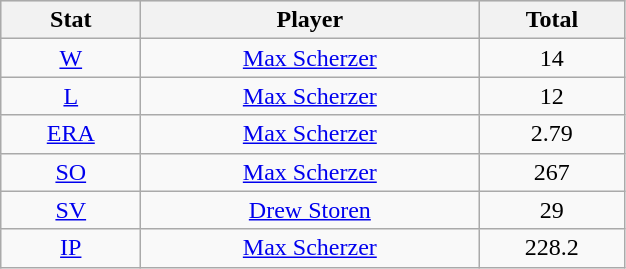<table class="wikitable" style="width:33%;">
<tr style="text-align:center; background:#ddd;">
<th style="width:5%;">Stat</th>
<th style="width:15%;">Player</th>
<th style="width:5%;">Total</th>
</tr>
<tr align=center>
<td><a href='#'>W</a></td>
<td><a href='#'>Max Scherzer</a></td>
<td>14</td>
</tr>
<tr align=center>
<td><a href='#'>L</a></td>
<td><a href='#'>Max Scherzer</a></td>
<td>12</td>
</tr>
<tr align=center>
<td><a href='#'>ERA</a></td>
<td><a href='#'>Max Scherzer</a></td>
<td>2.79</td>
</tr>
<tr align=center>
<td><a href='#'>SO</a></td>
<td><a href='#'>Max Scherzer</a></td>
<td>267</td>
</tr>
<tr align=center>
<td><a href='#'>SV</a></td>
<td><a href='#'>Drew Storen</a></td>
<td>29</td>
</tr>
<tr align=center>
<td><a href='#'>IP</a></td>
<td><a href='#'>Max Scherzer</a></td>
<td>228.2</td>
</tr>
</table>
